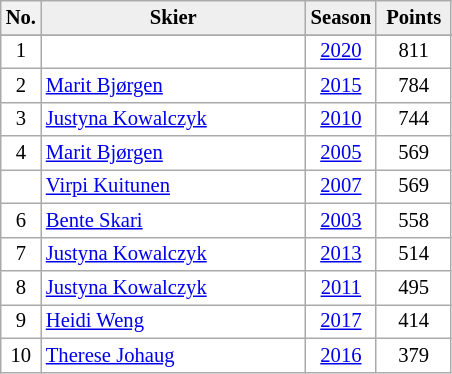<table class="wikitable plainrowheaders" style="background:#fff; font-size:86%; line-height:16px; border:gray solid 1px">
<tr>
<th background:#efefef;">No.</th>
<th style="width:170px; background:#efefef;">Skier</th>
<th style="background:#efefef;">Season</th>
<th style="background:#efefef"> Points </th>
</tr>
<tr align=center>
</tr>
<tr>
<td align=center>1</td>
<td></td>
<td align=center><a href='#'>2020</a></td>
<td align=center>811</td>
</tr>
<tr>
<td align=center>2</td>
<td> <a href='#'>Marit Bjørgen</a></td>
<td align=center><a href='#'>2015</a></td>
<td align=center>784</td>
</tr>
<tr>
<td align=center>3</td>
<td> <a href='#'>Justyna Kowalczyk</a></td>
<td align=center><a href='#'>2010</a></td>
<td align=center>744</td>
</tr>
<tr>
<td align=center>4</td>
<td> <a href='#'>Marit Bjørgen</a></td>
<td align=center><a href='#'>2005</a></td>
<td align=center>569</td>
</tr>
<tr>
<td></td>
<td> <a href='#'>Virpi Kuitunen</a></td>
<td align=center><a href='#'>2007</a></td>
<td align=center>569</td>
</tr>
<tr>
<td align=center>6</td>
<td> <a href='#'>Bente Skari</a></td>
<td align=center><a href='#'>2003</a></td>
<td align=center>558</td>
</tr>
<tr>
<td align=center>7</td>
<td> <a href='#'>Justyna Kowalczyk</a></td>
<td align=center><a href='#'>2013</a></td>
<td align=center>514</td>
</tr>
<tr>
<td align=center>8</td>
<td> <a href='#'>Justyna Kowalczyk</a></td>
<td align=center><a href='#'>2011</a></td>
<td align=center>495</td>
</tr>
<tr>
<td align=center>9</td>
<td> <a href='#'>Heidi Weng</a></td>
<td align=center><a href='#'>2017</a></td>
<td align=center>414</td>
</tr>
<tr>
<td align=center>10</td>
<td> <a href='#'>Therese Johaug</a></td>
<td align=center><a href='#'>2016</a></td>
<td align=center>379</td>
</tr>
</table>
